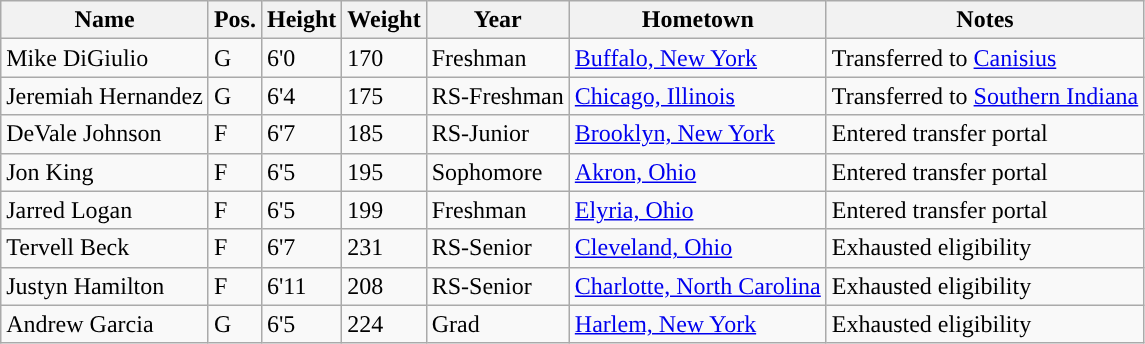<table class="wikitable sortable" border="1">
<tr align=center>
<th>Name</th>
<th>Pos.</th>
<th>Height</th>
<th>Weight</th>
<th>Year</th>
<th>Hometown</th>
<th>Notes</th>
</tr>
<tr>
<td>Mike DiGiulio</td>
<td>G</td>
<td>6'0</td>
<td>170</td>
<td>Freshman</td>
<td><a href='#'>Buffalo, New York</a></td>
<td>Transferred to <a href='#'>Canisius</a></td>
</tr>
<tr>
<td>Jeremiah Hernandez</td>
<td>G</td>
<td>6'4</td>
<td>175</td>
<td>RS-Freshman</td>
<td><a href='#'>Chicago, Illinois</a></td>
<td>Transferred to <a href='#'>Southern Indiana</a></td>
</tr>
<tr>
<td>DeVale Johnson</td>
<td>F</td>
<td>6'7</td>
<td>185</td>
<td>RS-Junior</td>
<td><a href='#'>Brooklyn, New York</a></td>
<td>Entered transfer portal</td>
</tr>
<tr>
<td>Jon King</td>
<td>F</td>
<td>6'5</td>
<td>195</td>
<td>Sophomore</td>
<td><a href='#'>Akron, Ohio</a></td>
<td>Entered transfer portal</td>
</tr>
<tr>
<td>Jarred Logan</td>
<td>F</td>
<td>6'5</td>
<td>199</td>
<td>Freshman</td>
<td><a href='#'>Elyria, Ohio</a></td>
<td>Entered transfer portal</td>
</tr>
<tr>
<td>Tervell Beck</td>
<td>F</td>
<td>6'7</td>
<td>231</td>
<td>RS-Senior</td>
<td><a href='#'>Cleveland, Ohio</a></td>
<td>Exhausted eligibility</td>
</tr>
<tr>
<td>Justyn Hamilton</td>
<td>F</td>
<td>6'11</td>
<td>208</td>
<td>RS-Senior</td>
<td><a href='#'>Charlotte, North Carolina</a></td>
<td>Exhausted eligibility</td>
</tr>
<tr>
<td>Andrew Garcia</td>
<td>G</td>
<td>6'5</td>
<td>224</td>
<td>Grad</td>
<td><a href='#'>Harlem, New York</a></td>
<td>Exhausted eligibility</td>
</tr>
</table>
